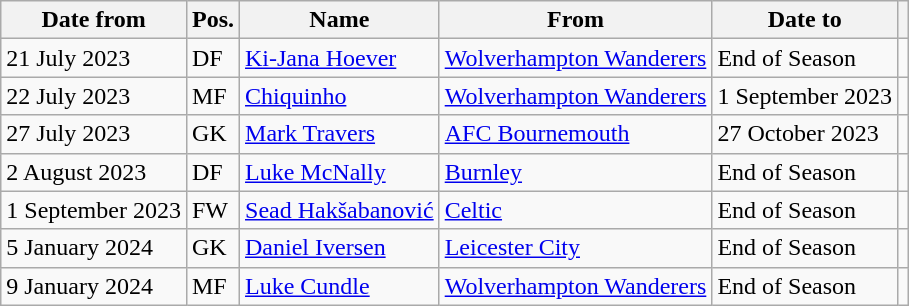<table class="wikitable">
<tr>
<th>Date from</th>
<th>Pos.</th>
<th>Name</th>
<th>From</th>
<th>Date to</th>
<th></th>
</tr>
<tr>
<td>21 July 2023</td>
<td>DF</td>
<td> <a href='#'>Ki-Jana Hoever</a></td>
<td> <a href='#'>Wolverhampton Wanderers</a></td>
<td>End of Season</td>
<td></td>
</tr>
<tr>
<td>22 July 2023</td>
<td>MF</td>
<td> <a href='#'>Chiquinho</a></td>
<td> <a href='#'>Wolverhampton Wanderers</a></td>
<td>1 September 2023</td>
<td></td>
</tr>
<tr>
<td>27 July 2023</td>
<td>GK</td>
<td> <a href='#'>Mark Travers</a></td>
<td> <a href='#'>AFC Bournemouth</a></td>
<td>27 October 2023</td>
<td></td>
</tr>
<tr>
<td>2 August 2023</td>
<td>DF</td>
<td> <a href='#'>Luke McNally</a></td>
<td> <a href='#'>Burnley</a></td>
<td>End of Season</td>
<td></td>
</tr>
<tr>
<td>1 September 2023</td>
<td>FW</td>
<td> <a href='#'>Sead Hakšabanović</a></td>
<td> <a href='#'>Celtic</a></td>
<td>End of Season</td>
<td></td>
</tr>
<tr>
<td>5 January 2024</td>
<td>GK</td>
<td> <a href='#'>Daniel Iversen</a></td>
<td> <a href='#'>Leicester City</a></td>
<td>End of Season</td>
<td></td>
</tr>
<tr>
<td>9 January 2024</td>
<td>MF</td>
<td> <a href='#'>Luke Cundle</a></td>
<td> <a href='#'>Wolverhampton Wanderers</a></td>
<td>End of Season</td>
<td></td>
</tr>
</table>
